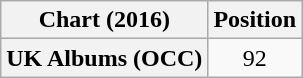<table class="wikitable plainrowheaders" style="text-align:center">
<tr>
<th scope="col">Chart (2016)</th>
<th scope="col">Position</th>
</tr>
<tr>
<th scope="row">UK Albums (OCC)</th>
<td>92</td>
</tr>
</table>
